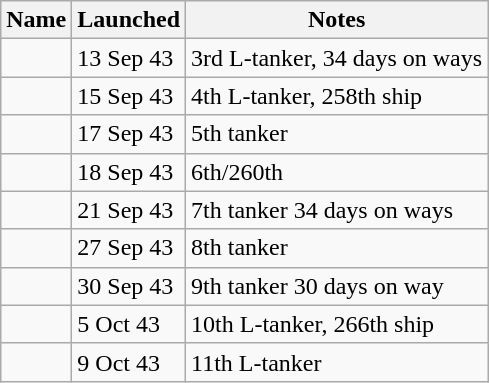<table class=wikitable>
<tr>
<th>Name</th>
<th>Launched</th>
<th>Notes</th>
</tr>
<tr>
<td></td>
<td>13 Sep 43</td>
<td>3rd L-tanker, 34 days on ways</td>
</tr>
<tr>
<td></td>
<td>15 Sep 43</td>
<td>4th L-tanker, 258th ship</td>
</tr>
<tr>
<td></td>
<td>17 Sep 43</td>
<td>5th tanker</td>
</tr>
<tr>
<td></td>
<td>18 Sep 43</td>
<td>6th/260th</td>
</tr>
<tr>
<td></td>
<td>21 Sep 43</td>
<td>7th tanker 34 days on ways</td>
</tr>
<tr>
<td></td>
<td>27 Sep 43</td>
<td>8th tanker</td>
</tr>
<tr>
<td></td>
<td>30 Sep 43</td>
<td>9th tanker 30 days on way</td>
</tr>
<tr>
<td></td>
<td>5 Oct 43</td>
<td>10th L-tanker, 266th ship</td>
</tr>
<tr>
<td></td>
<td>9 Oct 43</td>
<td>11th L-tanker</td>
</tr>
</table>
